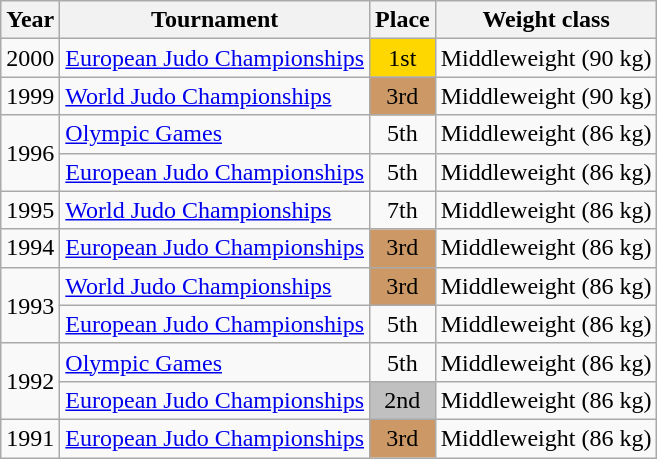<table class=wikitable>
<tr>
<th>Year</th>
<th>Tournament</th>
<th>Place</th>
<th>Weight class</th>
</tr>
<tr>
<td>2000</td>
<td><a href='#'>European Judo Championships</a></td>
<td bgcolor="gold" align="center">1st</td>
<td>Middleweight (90 kg)</td>
</tr>
<tr>
<td>1999</td>
<td><a href='#'>World Judo Championships</a></td>
<td bgcolor="cc9966" align="center">3rd</td>
<td>Middleweight (90 kg)</td>
</tr>
<tr>
<td rowspan=2>1996</td>
<td><a href='#'>Olympic Games</a></td>
<td align="center">5th</td>
<td>Middleweight (86 kg)</td>
</tr>
<tr>
<td><a href='#'>European Judo Championships</a></td>
<td align="center">5th</td>
<td>Middleweight (86 kg)</td>
</tr>
<tr>
<td>1995</td>
<td><a href='#'>World Judo Championships</a></td>
<td align="center">7th</td>
<td>Middleweight (86 kg)</td>
</tr>
<tr>
<td>1994</td>
<td><a href='#'>European Judo Championships</a></td>
<td bgcolor="cc9966" align="center">3rd</td>
<td>Middleweight (86 kg)</td>
</tr>
<tr>
<td rowspan=2>1993</td>
<td><a href='#'>World Judo Championships</a></td>
<td bgcolor="cc9966" align="center">3rd</td>
<td>Middleweight (86 kg)</td>
</tr>
<tr>
<td><a href='#'>European Judo Championships</a></td>
<td align="center">5th</td>
<td>Middleweight (86 kg)</td>
</tr>
<tr>
<td rowspan=2>1992</td>
<td><a href='#'>Olympic Games</a></td>
<td align="center">5th</td>
<td>Middleweight (86 kg)</td>
</tr>
<tr>
<td><a href='#'>European Judo Championships</a></td>
<td bgcolor="silver" align="center">2nd</td>
<td>Middleweight (86 kg)</td>
</tr>
<tr>
<td>1991</td>
<td><a href='#'>European Judo Championships</a></td>
<td bgcolor="cc9966" align="center">3rd</td>
<td>Middleweight (86 kg)</td>
</tr>
</table>
